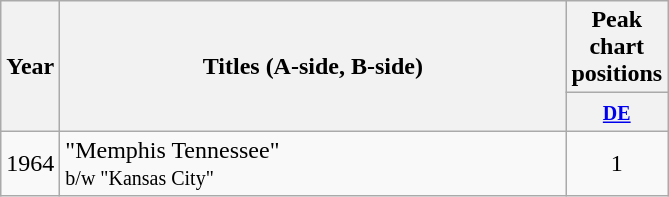<table class="wikitable" style="text-align:center;">
<tr>
<th width="20" rowspan="2">Year</th>
<th width="330" rowspan="2">Titles (A-side, B-side)</th>
<th colspan="5">Peak chart positions</th>
</tr>
<tr>
<th width="40"><small><a href='#'>DE</a></small></th>
</tr>
<tr>
<td>1964</td>
<td style="text-align:left">"Memphis Tennessee"<br><small>b/w "Kansas City"</small></td>
<td>1</td>
</tr>
</table>
